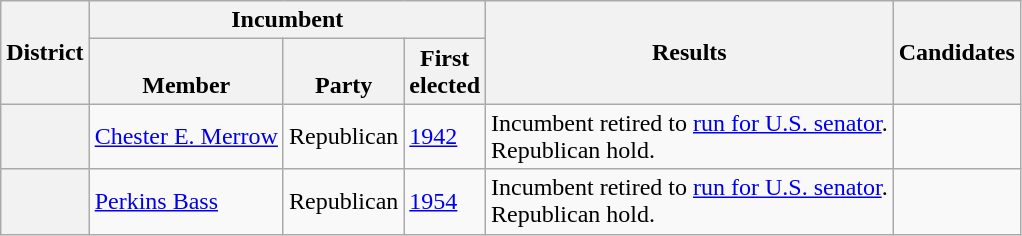<table class="wikitable sortable">
<tr>
<th rowspan=2>District</th>
<th colspan=3>Incumbent</th>
<th rowspan=2>Results</th>
<th rowspan=2 class="unsortable">Candidates</th>
</tr>
<tr valign=bottom>
<th>Member</th>
<th>Party</th>
<th>First<br>elected</th>
</tr>
<tr>
<th></th>
<td><a href='#'>Chester E. Merrow</a></td>
<td>Republican</td>
<td><a href='#'>1942</a></td>
<td>Incumbent retired to <a href='#'>run for U.S. senator</a>.<br>Republican hold.</td>
<td nowrap></td>
</tr>
<tr>
<th></th>
<td><a href='#'>Perkins Bass</a></td>
<td>Republican</td>
<td><a href='#'>1954</a></td>
<td>Incumbent retired to <a href='#'>run for U.S. senator</a>.<br>Republican hold.</td>
<td nowrap></td>
</tr>
</table>
